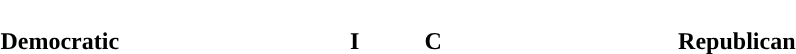<table style="width:50em; text-align:center">
<tr style="color:white">
<td style="background:"><strong>61</strong></td>
<td style="background:"><strong>1</strong></td>
<td style="background:"><strong>1</strong></td>
<td style="background:"><strong>37</strong></td>
</tr>
<tr>
<td><span><strong>Democratic</strong></span></td>
<td><strong>I</strong></td>
<td><strong>C</strong></td>
<td><span><strong>Republican</strong></span></td>
</tr>
</table>
